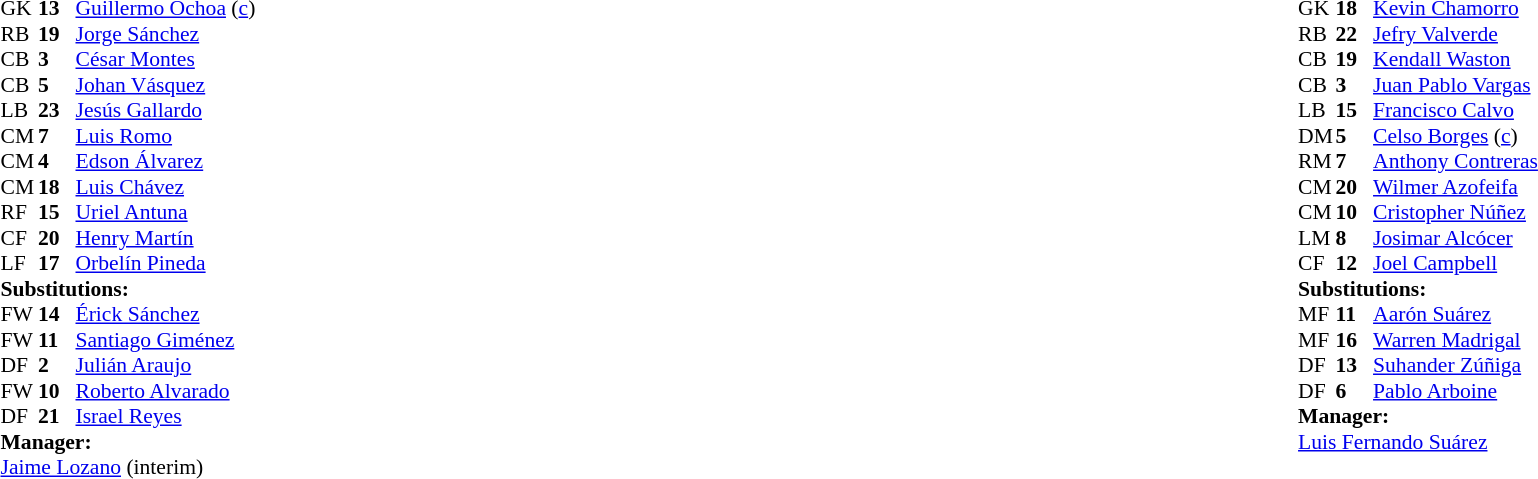<table width="100%">
<tr>
<td valign="top" width="40%"><br><table style="font-size:90%" cellspacing="0" cellpadding="0">
<tr>
<th width=25></th>
<th width=25></th>
</tr>
<tr>
<td>GK</td>
<td><strong>13</strong></td>
<td><a href='#'>Guillermo Ochoa</a> (<a href='#'>c</a>)</td>
</tr>
<tr>
<td>RB</td>
<td><strong>19</strong></td>
<td><a href='#'>Jorge Sánchez</a></td>
<td></td>
<td></td>
</tr>
<tr>
<td>CB</td>
<td><strong>3</strong></td>
<td><a href='#'>César Montes</a></td>
</tr>
<tr>
<td>CB</td>
<td><strong>5</strong></td>
<td><a href='#'>Johan Vásquez</a></td>
</tr>
<tr>
<td>LB</td>
<td><strong>23</strong></td>
<td><a href='#'>Jesús Gallardo</a></td>
</tr>
<tr>
<td>CM</td>
<td><strong>7</strong></td>
<td><a href='#'>Luis Romo</a></td>
</tr>
<tr>
<td>CM</td>
<td><strong>4</strong></td>
<td><a href='#'>Edson Álvarez</a></td>
<td></td>
<td></td>
</tr>
<tr>
<td>CM</td>
<td><strong>18</strong></td>
<td><a href='#'>Luis Chávez</a></td>
<td></td>
<td></td>
</tr>
<tr>
<td>RF</td>
<td><strong>15</strong></td>
<td><a href='#'>Uriel Antuna</a></td>
</tr>
<tr>
<td>CF</td>
<td><strong>20</strong></td>
<td><a href='#'>Henry Martín</a></td>
<td></td>
<td></td>
</tr>
<tr>
<td>LF</td>
<td><strong>17</strong></td>
<td><a href='#'>Orbelín Pineda</a></td>
<td></td>
<td></td>
</tr>
<tr>
<td colspan=3><strong>Substitutions:</strong></td>
</tr>
<tr>
<td>FW</td>
<td><strong>14</strong></td>
<td><a href='#'>Érick Sánchez</a></td>
<td></td>
<td></td>
</tr>
<tr>
<td>FW</td>
<td><strong>11</strong></td>
<td><a href='#'>Santiago Giménez</a></td>
<td></td>
<td></td>
</tr>
<tr>
<td>DF</td>
<td><strong>2</strong></td>
<td><a href='#'>Julián Araujo</a></td>
<td></td>
<td></td>
</tr>
<tr>
<td>FW</td>
<td><strong>10</strong></td>
<td><a href='#'>Roberto Alvarado</a></td>
<td></td>
<td></td>
</tr>
<tr>
<td>DF</td>
<td><strong>21</strong></td>
<td><a href='#'>Israel Reyes</a></td>
<td></td>
<td></td>
</tr>
<tr>
<td colspan=3><strong>Manager:</strong></td>
</tr>
<tr>
<td colspan=3><a href='#'>Jaime Lozano</a> (interim)</td>
</tr>
</table>
</td>
<td valign="top"></td>
<td valign="top" width="50%"><br><table style="font-size:90%; margin:auto" cellspacing="0" cellpadding="0">
<tr>
<th width=25></th>
<th width=25></th>
</tr>
<tr>
<td>GK</td>
<td><strong>18</strong></td>
<td><a href='#'>Kevin Chamorro</a></td>
</tr>
<tr>
<td>RB</td>
<td><strong>22</strong></td>
<td><a href='#'>Jefry Valverde</a></td>
</tr>
<tr>
<td>CB</td>
<td><strong>19</strong></td>
<td><a href='#'>Kendall Waston</a></td>
</tr>
<tr>
<td>CB</td>
<td><strong>3</strong></td>
<td><a href='#'>Juan Pablo Vargas</a></td>
</tr>
<tr>
<td>LB</td>
<td><strong>15</strong></td>
<td><a href='#'>Francisco Calvo</a></td>
<td></td>
<td></td>
</tr>
<tr>
<td>DM</td>
<td><strong>5</strong></td>
<td><a href='#'>Celso Borges</a> (<a href='#'>c</a>)</td>
<td></td>
</tr>
<tr>
<td>RM</td>
<td><strong>7</strong></td>
<td><a href='#'>Anthony Contreras</a></td>
</tr>
<tr>
<td>CM</td>
<td><strong>20</strong></td>
<td><a href='#'>Wilmer Azofeifa</a></td>
<td></td>
<td></td>
</tr>
<tr>
<td>CM</td>
<td><strong>10</strong></td>
<td><a href='#'>Cristopher Núñez</a></td>
<td></td>
<td></td>
</tr>
<tr>
<td>LM</td>
<td><strong>8</strong></td>
<td><a href='#'>Josimar Alcócer</a></td>
<td></td>
<td></td>
</tr>
<tr>
<td>CF</td>
<td><strong>12</strong></td>
<td><a href='#'>Joel Campbell</a></td>
</tr>
<tr>
<td colspan=3><strong>Substitutions:</strong></td>
</tr>
<tr>
<td>MF</td>
<td><strong>11</strong></td>
<td><a href='#'>Aarón Suárez</a></td>
<td></td>
<td></td>
</tr>
<tr>
<td>MF</td>
<td><strong>16</strong></td>
<td><a href='#'>Warren Madrigal</a></td>
<td></td>
<td></td>
</tr>
<tr>
<td>DF</td>
<td><strong>13</strong></td>
<td><a href='#'>Suhander Zúñiga</a></td>
<td></td>
<td></td>
</tr>
<tr>
<td>DF</td>
<td><strong>6</strong></td>
<td><a href='#'>Pablo Arboine</a></td>
<td></td>
<td></td>
</tr>
<tr>
<td colspan=3><strong>Manager:</strong></td>
</tr>
<tr>
<td colspan=3> <a href='#'>Luis Fernando Suárez</a></td>
</tr>
</table>
</td>
</tr>
</table>
